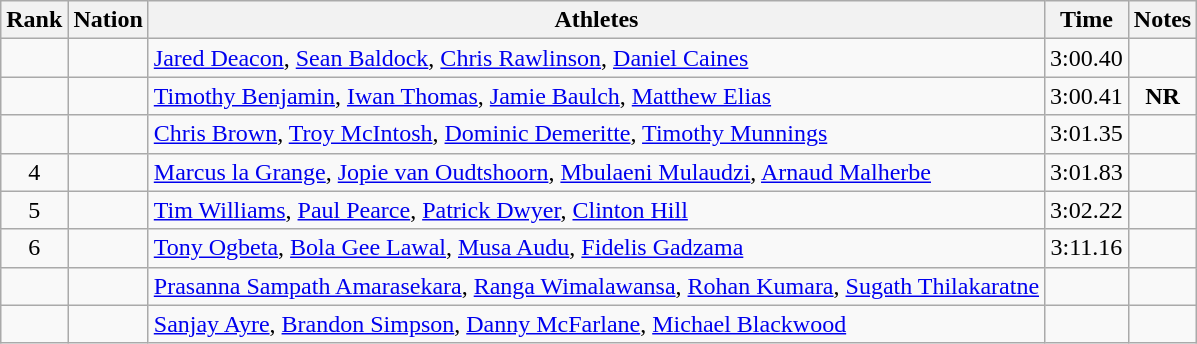<table class="wikitable sortable" style="text-align:center">
<tr>
<th>Rank</th>
<th>Nation</th>
<th>Athletes</th>
<th>Time</th>
<th>Notes</th>
</tr>
<tr>
<td></td>
<td align=left></td>
<td align=left><a href='#'>Jared Deacon</a>, <a href='#'>Sean Baldock</a>, <a href='#'>Chris Rawlinson</a>, <a href='#'>Daniel Caines</a></td>
<td>3:00.40</td>
<td></td>
</tr>
<tr>
<td></td>
<td align=left></td>
<td align=left><a href='#'>Timothy Benjamin</a>, <a href='#'>Iwan Thomas</a>, <a href='#'>Jamie Baulch</a>, <a href='#'>Matthew Elias</a></td>
<td>3:00.41</td>
<td><strong>NR</strong></td>
</tr>
<tr>
<td></td>
<td align=left></td>
<td align=left><a href='#'>Chris Brown</a>, <a href='#'>Troy McIntosh</a>, <a href='#'>Dominic Demeritte</a>, <a href='#'>Timothy Munnings</a></td>
<td>3:01.35</td>
<td></td>
</tr>
<tr>
<td>4</td>
<td align=left></td>
<td align=left><a href='#'>Marcus la Grange</a>, <a href='#'>Jopie van Oudtshoorn</a>, <a href='#'>Mbulaeni Mulaudzi</a>, <a href='#'>Arnaud Malherbe</a></td>
<td>3:01.83</td>
<td></td>
</tr>
<tr>
<td>5</td>
<td align=left></td>
<td align=left><a href='#'>Tim Williams</a>, <a href='#'>Paul Pearce</a>, <a href='#'>Patrick Dwyer</a>, <a href='#'>Clinton Hill</a></td>
<td>3:02.22</td>
<td></td>
</tr>
<tr>
<td>6</td>
<td align=left></td>
<td align=left><a href='#'>Tony Ogbeta</a>, <a href='#'>Bola Gee Lawal</a>, <a href='#'>Musa Audu</a>, <a href='#'>Fidelis Gadzama</a></td>
<td>3:11.16</td>
<td></td>
</tr>
<tr>
<td></td>
<td align=left></td>
<td align=left><a href='#'>Prasanna Sampath Amarasekara</a>, <a href='#'>Ranga Wimalawansa</a>, <a href='#'>Rohan Kumara</a>, <a href='#'>Sugath Thilakaratne</a></td>
<td></td>
<td></td>
</tr>
<tr>
<td></td>
<td align=left></td>
<td align=left><a href='#'>Sanjay Ayre</a>, <a href='#'>Brandon Simpson</a>, <a href='#'>Danny McFarlane</a>, <a href='#'>Michael Blackwood</a></td>
<td></td>
<td></td>
</tr>
</table>
